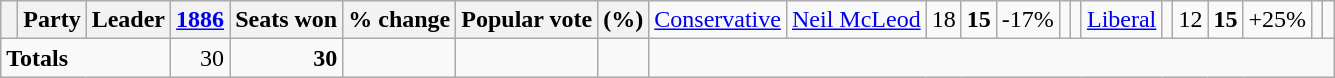<table class="wikitable">
<tr>
<th> </th>
<th>Party</th>
<th>Leader</th>
<th><a href='#'>1886</a></th>
<th>Seats won</th>
<th>% change</th>
<th>Popular vote</th>
<th>(%)<br></th>
<td><a href='#'>Conservative</a></td>
<td><a href='#'>Neil McLeod</a></td>
<td align=right>18</td>
<td align=right><strong>15</strong></td>
<td align=right>-17%</td>
<td align=right></td>
<td align=right><br></td>
<td><a href='#'>Liberal</a></td>
<td></td>
<td align=right>12</td>
<td align=right><strong>15</strong></td>
<td align=right>+25%</td>
<td align=right></td>
<td align=right></td>
</tr>
<tr>
<td colspan="3"><strong>Totals</strong></td>
<td align=right>30</td>
<td align=right><strong>30</strong></td>
<td align=right></td>
<td align=right></td>
<td align=right></td>
</tr>
</table>
